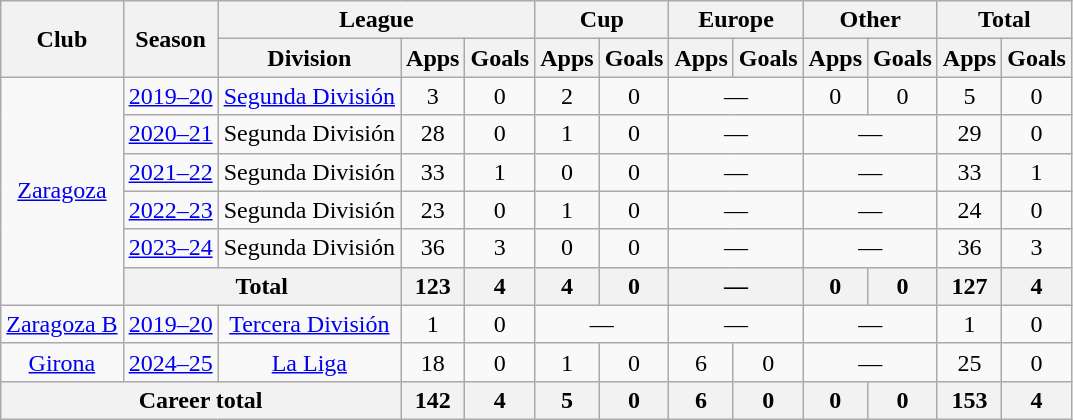<table class="wikitable" style="text-align:center">
<tr>
<th rowspan="2">Club</th>
<th rowspan="2">Season</th>
<th colspan="3">League</th>
<th colspan="2">Cup</th>
<th colspan="2">Europe</th>
<th colspan="2">Other</th>
<th colspan="2">Total</th>
</tr>
<tr>
<th>Division</th>
<th>Apps</th>
<th>Goals</th>
<th>Apps</th>
<th>Goals</th>
<th>Apps</th>
<th>Goals</th>
<th>Apps</th>
<th>Goals</th>
<th>Apps</th>
<th>Goals</th>
</tr>
<tr>
<td rowspan="6"><a href='#'>Zaragoza</a></td>
<td><a href='#'>2019–20</a></td>
<td><a href='#'>Segunda División</a></td>
<td>3</td>
<td>0</td>
<td>2</td>
<td>0</td>
<td colspan="2">—</td>
<td>0</td>
<td>0</td>
<td>5</td>
<td>0</td>
</tr>
<tr>
<td><a href='#'>2020–21</a></td>
<td>Segunda División</td>
<td>28</td>
<td>0</td>
<td>1</td>
<td>0</td>
<td colspan="2">—</td>
<td colspan="2">—</td>
<td>29</td>
<td>0</td>
</tr>
<tr>
<td><a href='#'>2021–22</a></td>
<td>Segunda División</td>
<td>33</td>
<td>1</td>
<td>0</td>
<td>0</td>
<td colspan="2">—</td>
<td colspan="2">—</td>
<td>33</td>
<td>1</td>
</tr>
<tr>
<td><a href='#'>2022–23</a></td>
<td>Segunda División</td>
<td>23</td>
<td>0</td>
<td>1</td>
<td>0</td>
<td colspan="2">—</td>
<td colspan="2">—</td>
<td>24</td>
<td>0</td>
</tr>
<tr>
<td><a href='#'>2023–24</a></td>
<td>Segunda División</td>
<td>36</td>
<td>3</td>
<td>0</td>
<td>0</td>
<td colspan="2">—</td>
<td colspan="2">—</td>
<td>36</td>
<td>3</td>
</tr>
<tr>
<th colspan="2">Total</th>
<th>123</th>
<th>4</th>
<th>4</th>
<th>0</th>
<th colspan="2">—</th>
<th>0</th>
<th>0</th>
<th>127</th>
<th>4</th>
</tr>
<tr>
<td><a href='#'>Zaragoza B</a></td>
<td><a href='#'>2019–20</a></td>
<td><a href='#'>Tercera División</a></td>
<td>1</td>
<td>0</td>
<td colspan="2">—</td>
<td colspan="2">—</td>
<td colspan="2">—</td>
<td>1</td>
<td>0</td>
</tr>
<tr>
<td><a href='#'>Girona</a></td>
<td><a href='#'>2024–25</a></td>
<td><a href='#'>La Liga</a></td>
<td>18</td>
<td>0</td>
<td>1</td>
<td>0</td>
<td>6</td>
<td>0</td>
<td colspan="2">—</td>
<td>25</td>
<td>0</td>
</tr>
<tr>
<th colspan="3">Career total</th>
<th>142</th>
<th>4</th>
<th>5</th>
<th>0</th>
<th>6</th>
<th>0</th>
<th>0</th>
<th>0</th>
<th>153</th>
<th>4</th>
</tr>
</table>
